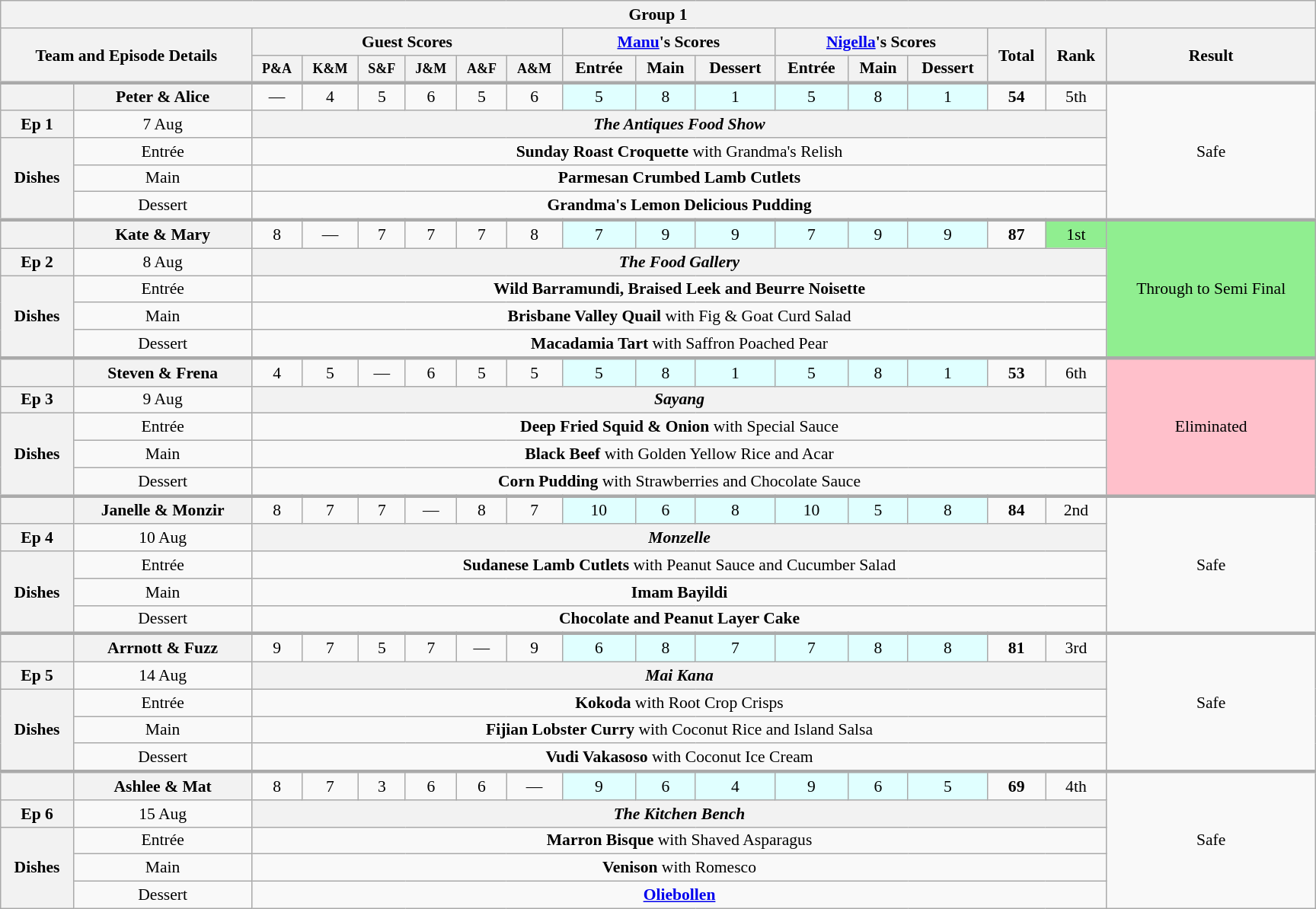<table class="wikitable plainrowheaders" style="margin:1em auto; text-align:center; font-size:90%; width:80em;">
<tr>
<th colspan="18" >Group 1</th>
</tr>
<tr>
<th scope="col" rowspan="2" colspan="2">Team and Episode Details</th>
<th scope="col" colspan="6">Guest Scores</th>
<th scope="col" colspan="3"><a href='#'>Manu</a>'s Scores</th>
<th scope="col" colspan="3"><a href='#'>Nigella</a>'s Scores</th>
<th scope="col" rowspan="2">Total<br><small></small></th>
<th scope="col" rowspan="2">Rank</th>
<th scope="col" rowspan="2">Result</th>
</tr>
<tr>
<th scope="col"><small>P&A</small></th>
<th scope="col"><small>K&M</small></th>
<th scope="col"><small>S&F</small></th>
<th scope="col"><small>J&M</small></th>
<th scope="col"><small>A&F</small></th>
<th scope="col"><small>A&M</small></th>
<th scope="col">Entrée</th>
<th scope="col">Main</th>
<th scope="col">Dessert</th>
<th scope="col">Entrée</th>
<th scope="col">Main</th>
<th scope="col">Dessert</th>
</tr>
<tr style="border-top:3px solid #aaa;">
</tr>
<tr>
<th></th>
<th>Peter & Alice</th>
<td>—</td>
<td>4</td>
<td>5</td>
<td>6</td>
<td>5</td>
<td>6</td>
<td bgcolor="#e0ffff">5</td>
<td bgcolor="#e0ffff">8</td>
<td bgcolor="#e0ffff">1</td>
<td bgcolor="#e0ffff">5</td>
<td bgcolor="#e0ffff">8</td>
<td bgcolor="#e0ffff">1</td>
<td><strong>54</strong></td>
<td>5th</td>
<td rowspan="5">Safe</td>
</tr>
<tr>
<th>Ep 1</th>
<td>7 Aug</td>
<th colspan="14"><strong><em>The Antiques Food Show</em></strong></th>
</tr>
<tr>
<th rowspan="3">Dishes</th>
<td>Entrée</td>
<td colspan="14"><strong>Sunday Roast Croquette</strong> with Grandma's Relish</td>
</tr>
<tr>
<td>Main</td>
<td colspan="14"><strong>Parmesan Crumbed Lamb Cutlets</strong></td>
</tr>
<tr>
<td>Dessert</td>
<td colspan="14"><strong>Grandma's Lemon Delicious Pudding</strong></td>
</tr>
<tr style="border-top:3px solid #aaa;">
<th></th>
<th>Kate & Mary</th>
<td>8</td>
<td>—</td>
<td>7</td>
<td>7</td>
<td>7</td>
<td>8</td>
<td bgcolor="#e0ffff">7</td>
<td bgcolor="#e0ffff">9</td>
<td bgcolor="#e0ffff">9</td>
<td bgcolor="#e0ffff">7</td>
<td bgcolor="#e0ffff">9</td>
<td bgcolor="#e0ffff">9</td>
<td><strong>87</strong></td>
<td bgcolor=lightgreen>1st</td>
<td rowspan="5" bgcolor=lightgreen>Through to Semi Final</td>
</tr>
<tr>
<th>Ep 2</th>
<td>8 Aug</td>
<th colspan="14"><strong><em>The Food Gallery</em></strong></th>
</tr>
<tr>
<th rowspan="3">Dishes</th>
<td>Entrée</td>
<td colspan="14"><strong>Wild Barramundi, Braised Leek and Beurre Noisette</strong></td>
</tr>
<tr>
<td>Main</td>
<td colspan="14"><strong>Brisbane Valley Quail</strong> with Fig & Goat Curd Salad</td>
</tr>
<tr>
<td>Dessert</td>
<td colspan="14"><strong>Macadamia Tart</strong> with Saffron Poached Pear</td>
</tr>
<tr style="border-top:3px solid #aaa;">
<th></th>
<th>Steven & Frena</th>
<td>4</td>
<td>5</td>
<td>—</td>
<td>6</td>
<td>5</td>
<td>5</td>
<td bgcolor="#e0ffff">5</td>
<td bgcolor="#e0ffff">8</td>
<td bgcolor="#e0ffff">1</td>
<td bgcolor="#e0ffff">5</td>
<td bgcolor="#e0ffff">8</td>
<td bgcolor="#e0ffff">1</td>
<td><strong>53</strong></td>
<td>6th</td>
<td rowspan="5" bgcolor=pink>Eliminated</td>
</tr>
<tr>
<th>Ep 3</th>
<td>9 Aug</td>
<th colspan="14"><strong><em>Sayang</em></strong></th>
</tr>
<tr>
<th rowspan="3">Dishes</th>
<td>Entrée</td>
<td colspan="14"><strong>Deep Fried Squid & Onion</strong> with Special Sauce</td>
</tr>
<tr>
<td>Main</td>
<td colspan="14"><strong>Black Beef</strong> with Golden Yellow Rice and Acar</td>
</tr>
<tr>
<td>Dessert</td>
<td colspan="14"><strong>Corn Pudding</strong> with Strawberries and Chocolate Sauce</td>
</tr>
<tr style="border-top:3px solid #aaa;">
<th></th>
<th>Janelle & Monzir</th>
<td>8</td>
<td>7</td>
<td>7</td>
<td>—</td>
<td>8</td>
<td>7</td>
<td bgcolor="#e0ffff">10</td>
<td bgcolor="#e0ffff">6</td>
<td bgcolor="#e0ffff">8</td>
<td bgcolor="#e0ffff">10</td>
<td bgcolor="#e0ffff">5</td>
<td bgcolor="#e0ffff">8</td>
<td><strong>84</strong></td>
<td>2nd</td>
<td rowspan="5">Safe</td>
</tr>
<tr>
<th>Ep 4</th>
<td>10 Aug</td>
<th colspan="14"><strong><em>Monzelle</em></strong></th>
</tr>
<tr>
<th rowspan="3">Dishes</th>
<td>Entrée</td>
<td colspan="14"><strong>Sudanese Lamb Cutlets</strong> with Peanut Sauce and Cucumber Salad</td>
</tr>
<tr>
<td>Main</td>
<td colspan="14"><strong>Imam Bayildi</strong></td>
</tr>
<tr>
<td>Dessert</td>
<td colspan="14"><strong>Chocolate and Peanut Layer Cake</strong></td>
</tr>
<tr style="border-top:3px solid #aaa;">
<th></th>
<th>Arrnott & Fuzz</th>
<td>9</td>
<td>7</td>
<td>5</td>
<td>7</td>
<td>—</td>
<td>9</td>
<td bgcolor="#e0ffff">6</td>
<td bgcolor="#e0ffff">8</td>
<td bgcolor="#e0ffff">7</td>
<td bgcolor="#e0ffff">7</td>
<td bgcolor="#e0ffff">8</td>
<td bgcolor="#e0ffff">8</td>
<td><strong>81</strong></td>
<td>3rd</td>
<td rowspan="5">Safe</td>
</tr>
<tr>
<th>Ep 5</th>
<td>14 Aug</td>
<th colspan="14"><strong><em>Mai Kana</em></strong></th>
</tr>
<tr>
<th rowspan="3">Dishes</th>
<td>Entrée</td>
<td colspan="14"><strong>Kokoda</strong> with Root Crop Crisps</td>
</tr>
<tr>
<td>Main</td>
<td colspan="14"><strong>Fijian Lobster Curry</strong> with Coconut Rice and Island Salsa</td>
</tr>
<tr>
<td>Dessert</td>
<td colspan="14"><strong>Vudi Vakasoso</strong> with Coconut Ice Cream</td>
</tr>
<tr style="border-top:3px solid #aaa;">
<th></th>
<th>Ashlee & Mat</th>
<td>8</td>
<td>7</td>
<td>3</td>
<td>6</td>
<td>6</td>
<td>—</td>
<td bgcolor="#e0ffff">9</td>
<td bgcolor="#e0ffff">6</td>
<td bgcolor="#e0ffff">4</td>
<td bgcolor="#e0ffff">9</td>
<td bgcolor="#e0ffff">6</td>
<td bgcolor="#e0ffff">5</td>
<td><strong>69</strong></td>
<td>4th</td>
<td rowspan="5">Safe</td>
</tr>
<tr>
<th>Ep 6</th>
<td>15 Aug</td>
<th colspan="14"><strong><em>The Kitchen Bench</em></strong></th>
</tr>
<tr>
<th rowspan="3">Dishes</th>
<td>Entrée</td>
<td colspan="14"><strong>Marron Bisque</strong> with Shaved Asparagus</td>
</tr>
<tr>
<td>Main</td>
<td colspan="14"><strong>Venison</strong> with Romesco</td>
</tr>
<tr>
<td>Dessert</td>
<td colspan="14"><strong><a href='#'>Oliebollen</a></strong></td>
</tr>
</table>
